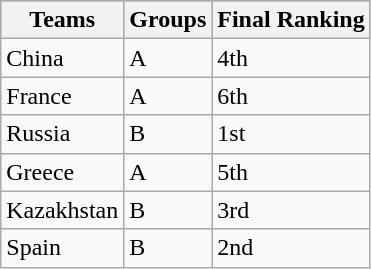<table class="wikitable sortable">
<tr style="background:#b0c4de; text-align:center;">
<th>Teams</th>
<th>Groups</th>
<th>Final Ranking</th>
</tr>
<tr>
<td>China</td>
<td>A</td>
<td>4th</td>
</tr>
<tr>
<td>France</td>
<td>A</td>
<td>6th</td>
</tr>
<tr>
<td>Russia</td>
<td>B</td>
<td>1st</td>
</tr>
<tr>
<td>Greece</td>
<td>A</td>
<td>5th</td>
</tr>
<tr>
<td>Kazakhstan</td>
<td>B</td>
<td>3rd</td>
</tr>
<tr>
<td>Spain</td>
<td>B</td>
<td>2nd</td>
</tr>
</table>
